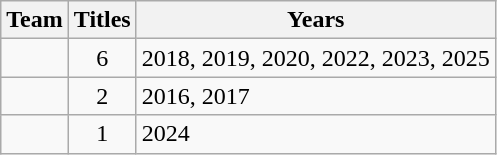<table class="wikitable sortable" style="text-align:center">
<tr>
<th>Team</th>
<th>Titles</th>
<th>Years</th>
</tr>
<tr>
<td style=></td>
<td>6</td>
<td align=left>2018, 2019, 2020, 2022, 2023, 2025</td>
</tr>
<tr>
<td style=></td>
<td>2</td>
<td align=left>2016, 2017</td>
</tr>
<tr>
<td style=></td>
<td>1</td>
<td align=left>2024</td>
</tr>
</table>
